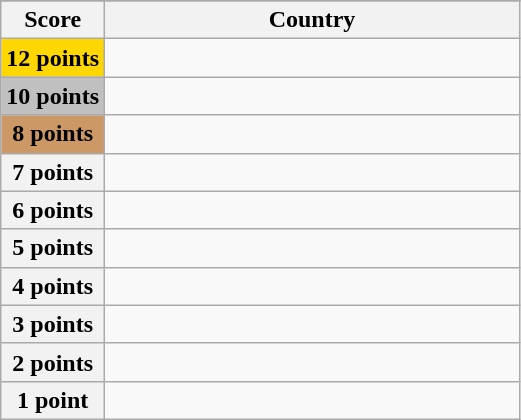<table class="wikitable">
<tr>
</tr>
<tr>
<th scope="col" width="20%">Score</th>
<th scope="col">Country</th>
</tr>
<tr>
<th scope="row" style="background:gold">12 points</th>
<td></td>
</tr>
<tr>
<th scope="row" style="background:silver">10 points</th>
<td></td>
</tr>
<tr>
<th scope="row" style="background:#CC9966">8 points</th>
<td></td>
</tr>
<tr>
<th scope="row">7 points</th>
<td></td>
</tr>
<tr>
<th scope="row">6 points</th>
<td></td>
</tr>
<tr>
<th scope="row">5 points</th>
<td></td>
</tr>
<tr>
<th scope="row">4 points</th>
<td></td>
</tr>
<tr>
<th scope="row">3 points</th>
<td></td>
</tr>
<tr>
<th scope="row">2 points</th>
<td></td>
</tr>
<tr>
<th scope="row">1 point</th>
<td></td>
</tr>
</table>
